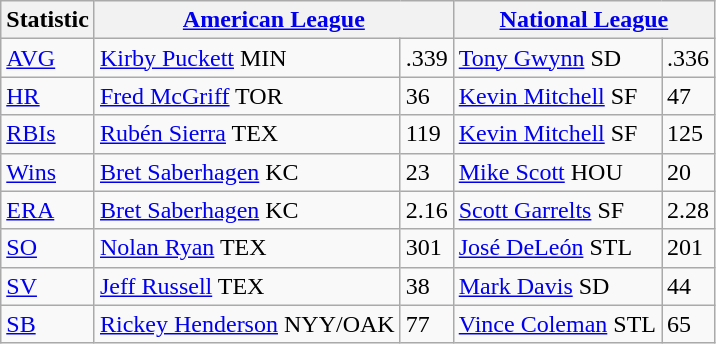<table class="wikitable">
<tr>
<th>Statistic</th>
<th colspan=2><a href='#'>American League</a></th>
<th colspan=2><a href='#'>National League</a></th>
</tr>
<tr>
<td><a href='#'>AVG</a></td>
<td><a href='#'>Kirby Puckett</a> MIN</td>
<td>.339</td>
<td><a href='#'>Tony Gwynn</a> SD</td>
<td>.336</td>
</tr>
<tr>
<td><a href='#'>HR</a></td>
<td><a href='#'>Fred McGriff</a> TOR</td>
<td>36</td>
<td><a href='#'>Kevin Mitchell</a> SF</td>
<td>47</td>
</tr>
<tr>
<td><a href='#'>RBIs</a></td>
<td><a href='#'>Rubén Sierra</a> TEX</td>
<td>119</td>
<td><a href='#'>Kevin Mitchell</a> SF</td>
<td>125</td>
</tr>
<tr>
<td><a href='#'>Wins</a></td>
<td><a href='#'>Bret Saberhagen</a> KC</td>
<td>23</td>
<td><a href='#'>Mike Scott</a> HOU</td>
<td>20</td>
</tr>
<tr>
<td><a href='#'>ERA</a></td>
<td><a href='#'>Bret Saberhagen</a> KC</td>
<td>2.16</td>
<td><a href='#'>Scott Garrelts</a> SF</td>
<td>2.28</td>
</tr>
<tr>
<td><a href='#'>SO</a></td>
<td><a href='#'>Nolan Ryan</a> TEX</td>
<td>301</td>
<td><a href='#'>José DeLeón</a> STL</td>
<td>201</td>
</tr>
<tr>
<td><a href='#'>SV</a></td>
<td><a href='#'>Jeff Russell</a> TEX</td>
<td>38</td>
<td><a href='#'>Mark Davis</a> SD</td>
<td>44</td>
</tr>
<tr>
<td><a href='#'>SB</a></td>
<td><a href='#'>Rickey Henderson</a> NYY/OAK</td>
<td>77</td>
<td><a href='#'>Vince Coleman</a> STL</td>
<td>65</td>
</tr>
</table>
